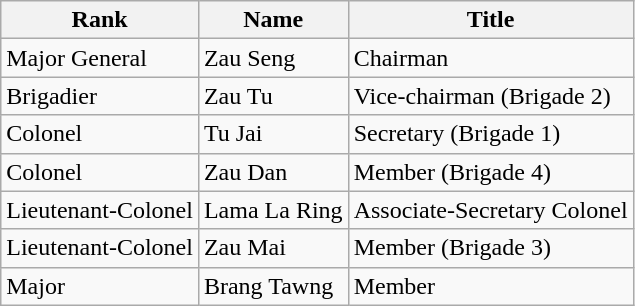<table class="wikitable">
<tr>
<th>Rank</th>
<th>Name</th>
<th>Title</th>
</tr>
<tr>
<td>Major General</td>
<td>Zau Seng</td>
<td>Chairman</td>
</tr>
<tr>
<td>Brigadier</td>
<td>Zau Tu</td>
<td>Vice-chairman (Brigade 2)</td>
</tr>
<tr>
<td>Colonel</td>
<td>Tu Jai</td>
<td>Secretary (Brigade 1)</td>
</tr>
<tr>
<td>Colonel</td>
<td>Zau Dan</td>
<td>Member (Brigade 4)</td>
</tr>
<tr>
<td>Lieutenant-Colonel</td>
<td>Lama La Ring</td>
<td>Associate-Secretary Colonel</td>
</tr>
<tr>
<td>Lieutenant-Colonel</td>
<td>Zau Mai</td>
<td>Member (Brigade 3)</td>
</tr>
<tr>
<td>Major</td>
<td>Brang Tawng</td>
<td>Member</td>
</tr>
</table>
